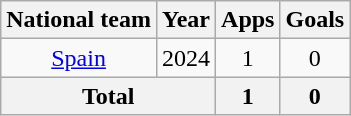<table class="wikitable" style="text-align:center">
<tr>
<th>National team</th>
<th>Year</th>
<th>Apps</th>
<th>Goals</th>
</tr>
<tr>
<td><a href='#'>Spain</a></td>
<td>2024</td>
<td>1</td>
<td>0</td>
</tr>
<tr>
<th colspan="2">Total</th>
<th>1</th>
<th>0</th>
</tr>
</table>
